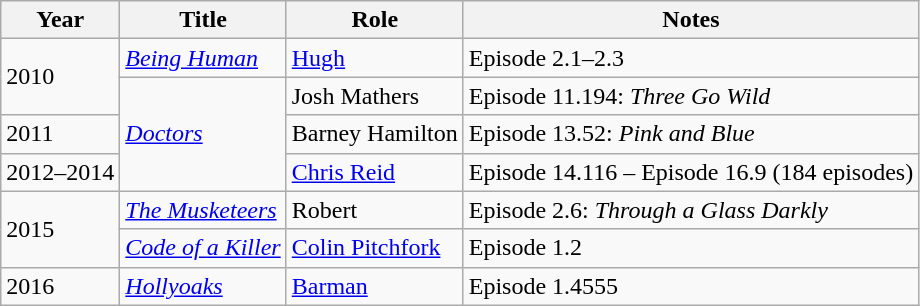<table class="wikitable sortable">
<tr>
<th>Year</th>
<th>Title</th>
<th>Role</th>
<th class="unsortable">Notes</th>
</tr>
<tr>
<td rowspan="2">2010</td>
<td><em><a href='#'>Being Human</a></em></td>
<td><a href='#'>Hugh</a></td>
<td>Episode 2.1–2.3</td>
</tr>
<tr>
<td rowspan="3"><em><a href='#'>Doctors</a> </em></td>
<td>Josh Mathers</td>
<td>Episode 11.194: <em>Three Go Wild</em></td>
</tr>
<tr>
<td>2011</td>
<td>Barney Hamilton</td>
<td>Episode 13.52: <em>Pink and Blue</em></td>
</tr>
<tr>
<td>2012–2014</td>
<td><a href='#'>Chris Reid</a></td>
<td>Episode 14.116 – Episode 16.9 (184 episodes)</td>
</tr>
<tr>
<td rowspan="2">2015</td>
<td><em><a href='#'>The Musketeers</a></em></td>
<td>Robert</td>
<td>Episode 2.6: <em>Through a Glass Darkly</em></td>
</tr>
<tr>
<td><em><a href='#'>Code of a Killer</a></em></td>
<td><a href='#'>Colin Pitchfork</a></td>
<td>Episode 1.2</td>
</tr>
<tr>
<td>2016</td>
<td><em><a href='#'>Hollyoaks</a></em></td>
<td><a href='#'>Barman</a></td>
<td>Episode 1.4555</td>
</tr>
</table>
